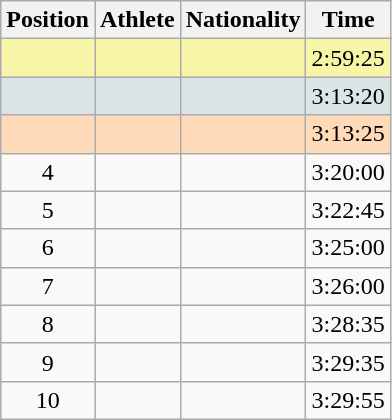<table class="wikitable sortable">
<tr>
<th>Position</th>
<th>Athlete</th>
<th>Nationality</th>
<th>Time</th>
</tr>
<tr bgcolor=#F7F6A8>
<td align=center></td>
<td></td>
<td></td>
<td>2:59:25</td>
</tr>
<tr bgcolor=#DCE5E5>
<td align=center></td>
<td></td>
<td></td>
<td>3:13:20</td>
</tr>
<tr bgcolor=#FFDAB9>
<td align=center></td>
<td></td>
<td></td>
<td>3:13:25</td>
</tr>
<tr>
<td align=center>4</td>
<td></td>
<td></td>
<td>3:20:00</td>
</tr>
<tr>
<td align=center>5</td>
<td></td>
<td></td>
<td>3:22:45</td>
</tr>
<tr>
<td align=center>6</td>
<td></td>
<td></td>
<td>3:25:00</td>
</tr>
<tr>
<td align=center>7</td>
<td></td>
<td></td>
<td>3:26:00</td>
</tr>
<tr>
<td align=center>8</td>
<td></td>
<td></td>
<td>3:28:35</td>
</tr>
<tr>
<td align=center>9</td>
<td></td>
<td></td>
<td>3:29:35</td>
</tr>
<tr>
<td align=center>10</td>
<td></td>
<td></td>
<td>3:29:55</td>
</tr>
</table>
